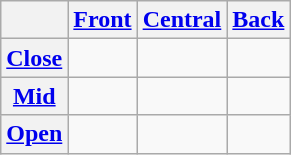<table class="wikitable" style="text-align: center;">
<tr>
<th></th>
<th><a href='#'>Front</a></th>
<th><a href='#'>Central</a></th>
<th><a href='#'>Back</a></th>
</tr>
<tr>
<th><a href='#'>Close</a></th>
<td></td>
<td></td>
<td></td>
</tr>
<tr>
<th><a href='#'>Mid</a></th>
<td></td>
<td></td>
<td></td>
</tr>
<tr>
<th><a href='#'>Open</a></th>
<td></td>
<td></td>
<td></td>
</tr>
</table>
